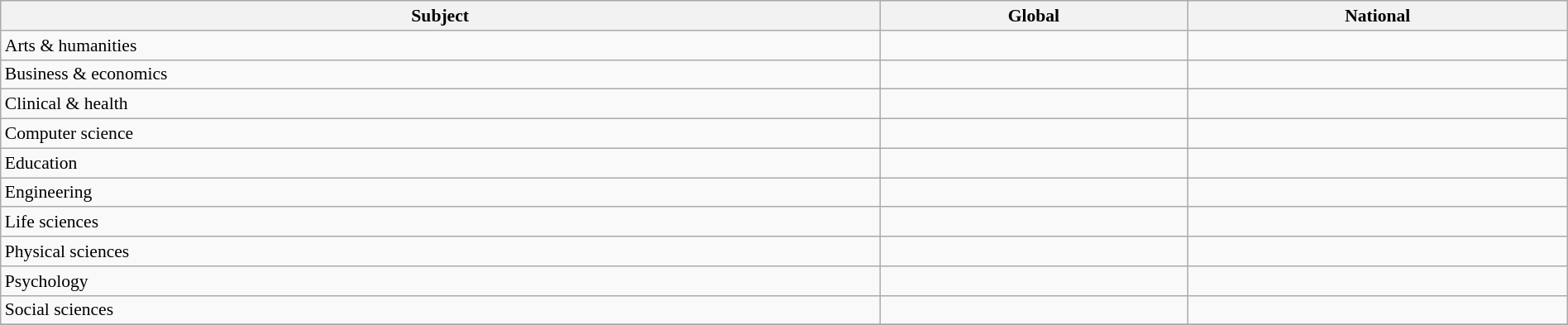<table class="wikitable sortable" style="width: 100%; font-size: 90%">
<tr>
<th>Subject</th>
<th>Global</th>
<th>National</th>
</tr>
<tr>
<td>Arts & humanities</td>
<td data-sort-value="101–125"></td>
<td data-sort-value="2"></td>
</tr>
<tr>
<td>Business & economics</td>
<td data-sort-value="78"></td>
<td data-sort-value="2"></td>
</tr>
<tr>
<td>Clinical & health</td>
<td data-sort-value="48"></td>
<td data-sort-value="2"></td>
</tr>
<tr>
<td>Computer science</td>
<td data-sort-value="69"></td>
<td data-sort-value="2"></td>
</tr>
<tr>
<td>Education</td>
<td data-sort-value="57"></td>
<td data-sort-value="2"></td>
</tr>
<tr>
<td>Engineering</td>
<td data-sort-value="47"></td>
<td data-sort-value="2"></td>
</tr>
<tr>
<td>Life sciences</td>
<td data-sort-value="40"></td>
<td data-sort-value="2"></td>
</tr>
<tr>
<td>Physical sciences</td>
<td data-sort-value="54"></td>
<td data-sort-value="2"></td>
</tr>
<tr>
<td>Psychology</td>
<td data-sort-value="83"></td>
<td data-sort-value="2"></td>
</tr>
<tr>
<td>Social sciences</td>
<td data-sort-value="75"></td>
<td data-sort-value="2"></td>
</tr>
<tr>
</tr>
</table>
